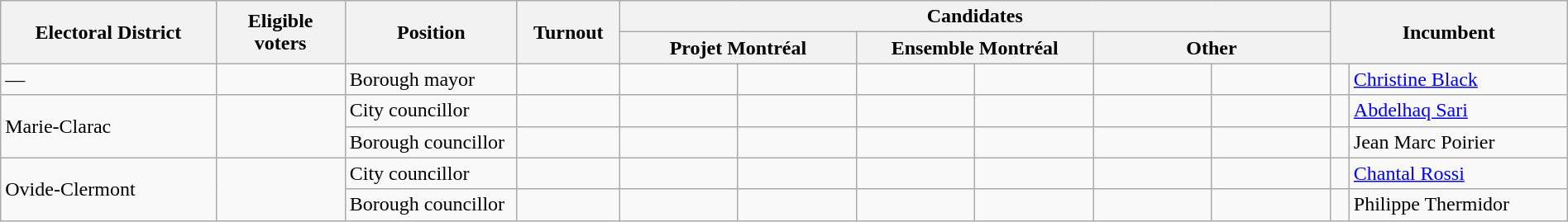<table class="wikitable" width="100%">
<tr>
<th width=10% rowspan=2>Electoral District</th>
<th width=6% rowspan=2>Eligible voters</th>
<th width=8% rowspan=2>Position</th>
<th width=4% rowspan=2>Turnout</th>
<th colspan=6>Candidates</th>
<th width=11% colspan=2 rowspan=2>Incumbent</th>
</tr>
<tr>
<th width=11% colspan=2 ><span>Projet Montréal</span></th>
<th width=11% colspan=2 ><span>Ensemble Montréal</span></th>
<th width=11% colspan=2 >Other</th>
</tr>
<tr>
<td>—</td>
<td></td>
<td>Borough mayor</td>
<td></td>
<td></td>
<td></td>
<td></td>
<td></td>
<td></td>
<td></td>
<td> </td>
<td><a href='#'>Christine Black</a></td>
</tr>
<tr>
<td rowspan=2>Marie-Clarac</td>
<td rowspan=2></td>
<td>City councillor</td>
<td></td>
<td></td>
<td></td>
<td></td>
<td></td>
<td></td>
<td></td>
<td> </td>
<td><a href='#'>Abdelhaq Sari</a></td>
</tr>
<tr>
<td>Borough councillor</td>
<td></td>
<td></td>
<td></td>
<td></td>
<td></td>
<td></td>
<td></td>
<td> </td>
<td>Jean Marc Poirier</td>
</tr>
<tr>
<td rowspan=2>Ovide-Clermont</td>
<td rowspan=2></td>
<td>City councillor</td>
<td></td>
<td></td>
<td></td>
<td></td>
<td></td>
<td></td>
<td></td>
<td> </td>
<td><a href='#'>Chantal Rossi</a></td>
</tr>
<tr>
<td>Borough councillor</td>
<td></td>
<td></td>
<td></td>
<td></td>
<td></td>
<td></td>
<td></td>
<td> </td>
<td>Philippe Thermidor</td>
</tr>
</table>
